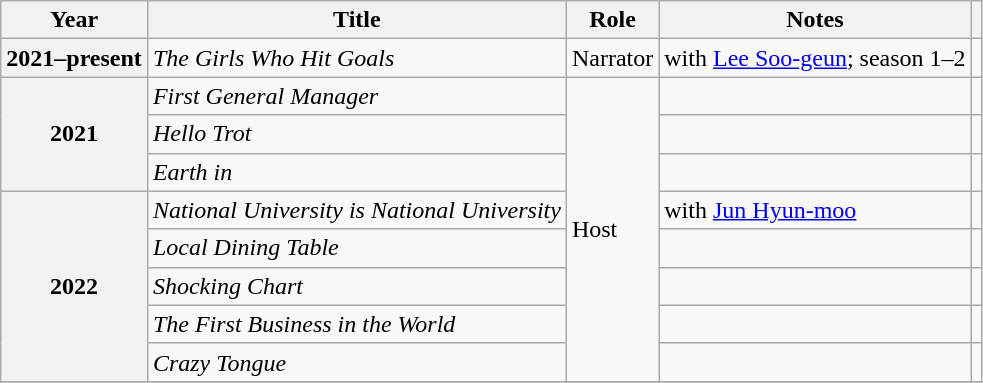<table class="wikitable plainrowheaders">
<tr>
<th scope="col">Year</th>
<th scope="col">Title</th>
<th scope="col">Role</th>
<th scope="col">Notes</th>
<th scope="col" class="unsortable"></th>
</tr>
<tr>
<th scope="row">2021–present</th>
<td><em> The Girls Who Hit Goals</em></td>
<td rowspan="1">Narrator</td>
<td>with <a href='#'>Lee Soo-geun</a>; season 1–2</td>
<td></td>
</tr>
<tr>
<th rowspan="3" scope="row">2021</th>
<td><em>First General Manager</em></td>
<td rowspan="8">Host</td>
<td></td>
<td></td>
</tr>
<tr>
<td><em>Hello Trot</em></td>
<td></td>
<td></td>
</tr>
<tr>
<td><em>Earth in</em></td>
<td></td>
<td></td>
</tr>
<tr>
<th scope="row" rowspan="5">2022</th>
<td><em>National University is National University</em></td>
<td>with <a href='#'>Jun Hyun-moo</a></td>
<td></td>
</tr>
<tr>
<td><em>Local Dining Table</em></td>
<td></td>
<td></td>
</tr>
<tr>
<td><em>Shocking Chart</em></td>
<td></td>
<td></td>
</tr>
<tr>
<td><em>The First Business in the World</em></td>
<td></td>
<td></td>
</tr>
<tr>
<td><em>Crazy Tongue</em> </td>
<td></td>
<td></td>
</tr>
<tr>
</tr>
</table>
